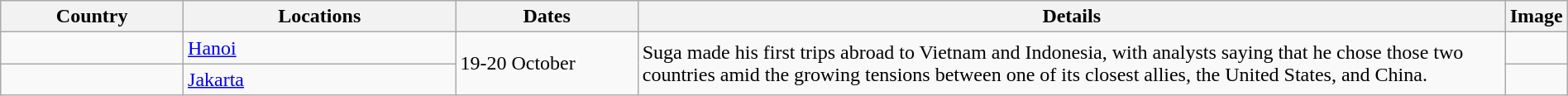<table class="wikitable sortable" border="1" style="margin: 1em auto 1em auto">
<tr>
<th scope="col" style="width: 12%;">Country</th>
<th scope="col" style="width: 18%;">Locations</th>
<th scope="col" style="width: 12%;">Dates</th>
<th class="unsortable" scope="col" style="width: 58%;">Details</th>
<th>Image</th>
</tr>
<tr>
<td></td>
<td><a href='#'>Hanoi</a></td>
<td rowspan=2>19-20 October</td>
<td rowspan=2>Suga made his first trips abroad to Vietnam and Indonesia, with analysts saying that he chose those two countries amid the growing tensions between one of its closest allies, the United States, and China.</td>
<td></td>
</tr>
<tr>
<td></td>
<td><a href='#'>Jakarta</a></td>
<td></td>
</tr>
</table>
